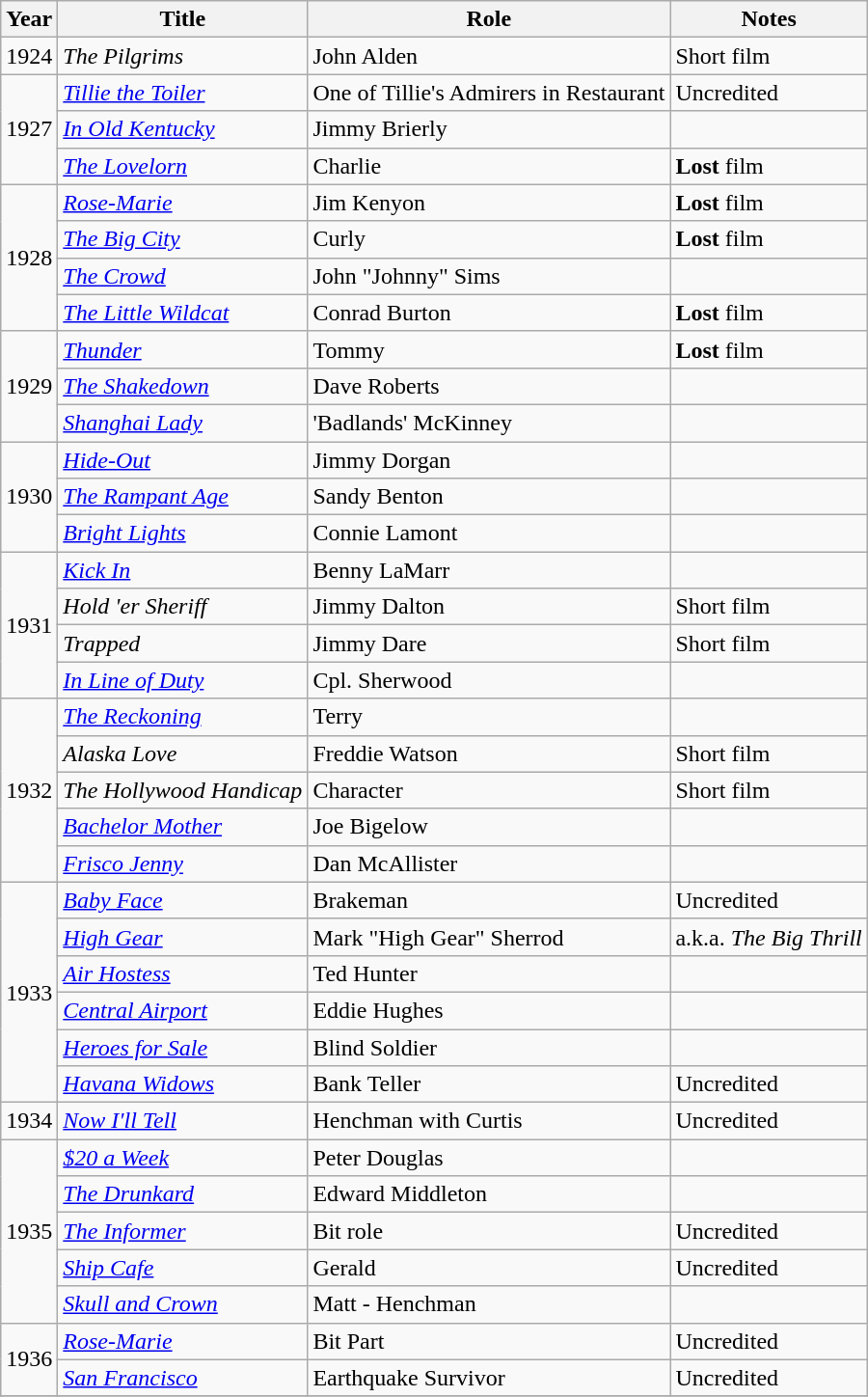<table class="wikitable">
<tr>
<th>Year</th>
<th>Title</th>
<th>Role</th>
<th>Notes</th>
</tr>
<tr>
<td>1924</td>
<td><em>The Pilgrims</em></td>
<td>John Alden</td>
<td>Short film</td>
</tr>
<tr>
<td rowspan=3>1927</td>
<td><em><a href='#'>Tillie the Toiler</a></em></td>
<td>One of Tillie's Admirers in Restaurant</td>
<td>Uncredited</td>
</tr>
<tr>
<td><em><a href='#'>In Old Kentucky</a></em></td>
<td>Jimmy Brierly</td>
<td></td>
</tr>
<tr>
<td><em><a href='#'>The Lovelorn</a></em></td>
<td>Charlie</td>
<td><strong>Lost</strong> film</td>
</tr>
<tr>
<td rowspan=4>1928</td>
<td><em><a href='#'>Rose-Marie</a></em></td>
<td>Jim Kenyon</td>
<td><strong>Lost</strong> film</td>
</tr>
<tr>
<td><em><a href='#'>The Big City</a></em></td>
<td>Curly</td>
<td><strong>Lost</strong> film</td>
</tr>
<tr>
<td><em><a href='#'>The Crowd</a></em></td>
<td>John "Johnny" Sims</td>
<td></td>
</tr>
<tr>
<td><em><a href='#'>The Little Wildcat</a></em></td>
<td>Conrad Burton</td>
<td><strong>Lost</strong> film</td>
</tr>
<tr>
<td rowspan=3>1929</td>
<td><em><a href='#'>Thunder</a></em></td>
<td>Tommy</td>
<td><strong>Lost</strong> film</td>
</tr>
<tr>
<td><em><a href='#'>The Shakedown</a></em></td>
<td>Dave Roberts</td>
<td></td>
</tr>
<tr>
<td><em><a href='#'>Shanghai Lady</a></em></td>
<td>'Badlands' McKinney</td>
<td></td>
</tr>
<tr>
<td rowspan=3>1930</td>
<td><em><a href='#'>Hide-Out</a></em></td>
<td>Jimmy Dorgan</td>
<td></td>
</tr>
<tr>
<td><em><a href='#'>The Rampant Age</a></em></td>
<td>Sandy Benton</td>
<td></td>
</tr>
<tr>
<td><em><a href='#'>Bright Lights</a></em></td>
<td>Connie Lamont</td>
<td></td>
</tr>
<tr>
<td rowspan=4>1931</td>
<td><em><a href='#'>Kick In</a></em></td>
<td>Benny LaMarr</td>
<td></td>
</tr>
<tr>
<td><em>Hold 'er Sheriff</em></td>
<td>Jimmy Dalton</td>
<td>Short film</td>
</tr>
<tr>
<td><em>Trapped</em></td>
<td>Jimmy Dare</td>
<td>Short film</td>
</tr>
<tr>
<td><em><a href='#'>In Line of Duty</a></em></td>
<td>Cpl. Sherwood</td>
<td></td>
</tr>
<tr>
<td rowspan=5>1932</td>
<td><em><a href='#'>The Reckoning</a></em></td>
<td>Terry</td>
<td></td>
</tr>
<tr>
<td><em>Alaska Love</em></td>
<td>Freddie Watson</td>
<td>Short film</td>
</tr>
<tr>
<td><em>The Hollywood Handicap</em></td>
<td>Character</td>
<td>Short film</td>
</tr>
<tr>
<td><em><a href='#'>Bachelor Mother</a></em></td>
<td>Joe Bigelow</td>
<td></td>
</tr>
<tr>
<td><em><a href='#'>Frisco Jenny</a></em></td>
<td>Dan McAllister</td>
<td></td>
</tr>
<tr>
<td rowspan=6>1933</td>
<td><em><a href='#'>Baby Face</a></em></td>
<td>Brakeman</td>
<td>Uncredited</td>
</tr>
<tr>
<td><em><a href='#'>High Gear</a></em></td>
<td>Mark "High Gear" Sherrod</td>
<td>a.k.a. <em>The Big Thrill</em></td>
</tr>
<tr>
<td><em><a href='#'>Air Hostess</a></em></td>
<td>Ted Hunter</td>
<td></td>
</tr>
<tr>
<td><em><a href='#'>Central Airport</a></em></td>
<td>Eddie Hughes</td>
<td></td>
</tr>
<tr>
<td><em><a href='#'>Heroes for Sale</a></em></td>
<td>Blind Soldier</td>
<td></td>
</tr>
<tr>
<td><em><a href='#'>Havana Widows</a></em></td>
<td>Bank Teller</td>
<td>Uncredited</td>
</tr>
<tr>
<td>1934</td>
<td><em><a href='#'>Now I'll Tell</a></em></td>
<td>Henchman with Curtis</td>
<td>Uncredited</td>
</tr>
<tr>
<td rowspan=5>1935</td>
<td><em><a href='#'>$20 a Week</a></em></td>
<td>Peter Douglas</td>
<td></td>
</tr>
<tr>
<td><em><a href='#'>The Drunkard</a></em></td>
<td>Edward Middleton</td>
<td></td>
</tr>
<tr>
<td><em><a href='#'>The Informer</a></em></td>
<td>Bit role</td>
<td>Uncredited</td>
</tr>
<tr>
<td><em><a href='#'>Ship Cafe</a></em></td>
<td>Gerald</td>
<td>Uncredited</td>
</tr>
<tr>
<td><em><a href='#'>Skull and Crown</a></em></td>
<td>Matt - Henchman</td>
<td></td>
</tr>
<tr>
<td rowspan=2>1936</td>
<td><em><a href='#'>Rose-Marie</a></em></td>
<td>Bit Part</td>
<td>Uncredited</td>
</tr>
<tr>
<td><em><a href='#'>San Francisco</a></em></td>
<td>Earthquake Survivor</td>
<td>Uncredited</td>
</tr>
<tr>
</tr>
</table>
